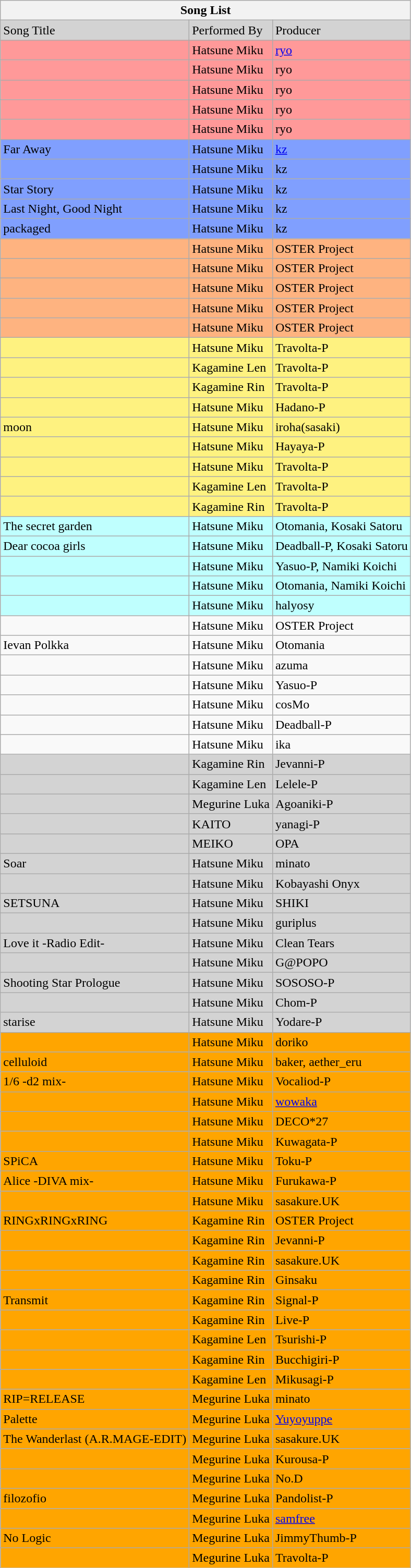<table class="wikitable">
<tr>
<th colspan="3" style="width: 20em">Song List</th>
</tr>
<tr>
<td style="background:#D3D3D3; color:black">Song Title</td>
<td style="background:#D3D3D3; color:black">Performed By</td>
<td style="background:#D3D3D3; color:black">Producer</td>
</tr>
<tr>
<td style="background:#ff9999"></td>
<td style="background:#ff9999">Hatsune Miku</td>
<td style="background:#ff9999"><a href='#'>ryo</a></td>
</tr>
<tr>
<td style="background:#ff9999"></td>
<td style="background:#ff9999">Hatsune Miku</td>
<td style="background:#ff9999">ryo</td>
</tr>
<tr>
<td style="background:#ff9999"></td>
<td style="background:#ff9999">Hatsune Miku</td>
<td style="background:#ff9999">ryo</td>
</tr>
<tr>
<td style="background:#ff9999"></td>
<td style="background:#ff9999">Hatsune Miku</td>
<td style="background:#ff9999">ryo</td>
</tr>
<tr>
<td style="background:#ff9999"></td>
<td style="background:#ff9999">Hatsune Miku</td>
<td style="background:#ff9999">ryo</td>
</tr>
<tr>
<td style="background:#809FFE">Far Away</td>
<td style="background:#809FFE">Hatsune Miku</td>
<td style="background:#809FFE"><a href='#'>kz</a></td>
</tr>
<tr>
<td style="background:#809FFE"></td>
<td style="background:#809FFE">Hatsune Miku</td>
<td style="background:#809FFE">kz</td>
</tr>
<tr>
<td style="background:#809FFE">Star Story</td>
<td style="background:#809FFE">Hatsune Miku</td>
<td style="background:#809FFE">kz</td>
</tr>
<tr>
<td style="background:#809FFE">Last Night, Good Night</td>
<td style="background:#809FFE">Hatsune Miku</td>
<td style="background:#809FFE">kz</td>
</tr>
<tr>
<td style="background:#809FFE">packaged</td>
<td style="background:#809FFE">Hatsune Miku</td>
<td style="background:#809FFE">kz</td>
</tr>
<tr>
<td style="background:#FEB380"></td>
<td style="background:#FEB380">Hatsune Miku</td>
<td style="background:#FEB380">OSTER Project</td>
</tr>
<tr>
<td style="background:#FEB380"></td>
<td style="background:#FEB380">Hatsune Miku</td>
<td style="background:#FEB380">OSTER Project</td>
</tr>
<tr>
<td style="background:#FEB380"></td>
<td style="background:#FEB380">Hatsune Miku</td>
<td style="background:#FEB380">OSTER Project</td>
</tr>
<tr>
<td style="background:#FEB380"></td>
<td style="background:#FEB380">Hatsune Miku</td>
<td style="background:#FEB380">OSTER Project</td>
</tr>
<tr>
<td style="background:#FEB380"></td>
<td style="background:#FEB380">Hatsune Miku</td>
<td style="background:#FEB380">OSTER Project</td>
</tr>
<tr>
<td style="background:#FEF280"></td>
<td style="background:#FEF280">Hatsune Miku</td>
<td style="background:#FEF280">Travolta-P</td>
</tr>
<tr>
<td style="background:#FEF280"></td>
<td style="background:#FEF280">Kagamine Len</td>
<td style="background:#FEF280">Travolta-P</td>
</tr>
<tr>
<td style="background:#FEF280"></td>
<td style="background:#FEF280">Kagamine Rin</td>
<td style="background:#FEF280">Travolta-P</td>
</tr>
<tr>
<td style="background:#FEF280"></td>
<td style="background:#FEF280">Hatsune Miku</td>
<td style="background:#FEF280">Hadano-P</td>
</tr>
<tr>
<td style="background:#FEF280">moon</td>
<td style="background:#FEF280">Hatsune Miku</td>
<td style="background:#FEF280">iroha(sasaki)</td>
</tr>
<tr>
<td style="background:#FEF280"></td>
<td style="background:#FEF280">Hatsune Miku</td>
<td style="background:#FEF280">Hayaya-P</td>
</tr>
<tr>
<td style="background:#FEF280"></td>
<td style="background:#FEF280">Hatsune Miku</td>
<td style="background:#FEF280">Travolta-P</td>
</tr>
<tr>
<td style="background:#FEF280"></td>
<td style="background:#FEF280">Kagamine Len</td>
<td style="background:#FEF280">Travolta-P</td>
</tr>
<tr>
<td style="background:#FEF280"></td>
<td style="background:#FEF280">Kagamine Rin</td>
<td style="background:#FEF280">Travolta-P</td>
</tr>
<tr>
<td style="background:#BFFFFE">The secret garden</td>
<td style="background:#BFFFFE">Hatsune Miku</td>
<td style="background:#BFFFFE">Otomania, Kosaki Satoru</td>
</tr>
<tr>
<td style="background:#BFFFFE">Dear cocoa girls</td>
<td style="background:#BFFFFE">Hatsune Miku</td>
<td style="background:#BFFFFE">Deadball-P, Kosaki Satoru</td>
</tr>
<tr>
<td style="background:#BFFFFE"></td>
<td style="background:#BFFFFE">Hatsune Miku</td>
<td style="background:#BFFFFE">Yasuo-P, Namiki Koichi</td>
</tr>
<tr>
<td style="background:#BFFFFE"></td>
<td style="background:#BFFFFE">Hatsune Miku</td>
<td style="background:#BFFFFE">Otomania, Namiki Koichi</td>
</tr>
<tr>
<td style="background:#BFFFFE"></td>
<td style="background:#BFFFFE">Hatsune Miku</td>
<td style="background:#BFFFFE">halyosy</td>
</tr>
<tr>
<td></td>
<td>Hatsune Miku</td>
<td>OSTER Project</td>
</tr>
<tr>
<td>Ievan Polkka</td>
<td>Hatsune Miku</td>
<td>Otomania</td>
</tr>
<tr>
<td></td>
<td>Hatsune Miku</td>
<td>azuma</td>
</tr>
<tr>
<td></td>
<td>Hatsune Miku</td>
<td>Yasuo-P</td>
</tr>
<tr>
<td></td>
<td>Hatsune Miku</td>
<td>cosMo</td>
</tr>
<tr>
<td></td>
<td>Hatsune Miku</td>
<td>Deadball-P</td>
</tr>
<tr>
<td></td>
<td>Hatsune Miku</td>
<td>ika</td>
</tr>
<tr>
<td style="background:#D3D3D3"></td>
<td style="background:#D3D3D3">Kagamine Rin</td>
<td style="background:#D3D3D3">Jevanni-P</td>
</tr>
<tr>
<td style="background:#D3D3D3"></td>
<td style="background:#D3D3D3">Kagamine Len</td>
<td style="background:#D3D3D3">Lelele-P</td>
</tr>
<tr>
<td style="background:#D3D3D3"></td>
<td style="background:#D3D3D3">Megurine Luka</td>
<td style="background:#D3D3D3">Agoaniki-P</td>
</tr>
<tr>
<td style="background:#D3D3D3"></td>
<td style="background:#D3D3D3">KAITO</td>
<td style="background:#D3D3D3">yanagi-P</td>
</tr>
<tr>
<td style="background:#D3D3D3"></td>
<td style="background:#D3D3D3">MEIKO</td>
<td style="background:#D3D3D3">OPA</td>
</tr>
<tr>
<td style="background:#D3D3D3">Soar</td>
<td style="background:#D3D3D3">Hatsune Miku</td>
<td style="background:#D3D3D3">minato</td>
</tr>
<tr>
<td style="background:#D3D3D3"></td>
<td style="background:#D3D3D3">Hatsune Miku</td>
<td style="background:#D3D3D3">Kobayashi Onyx</td>
</tr>
<tr>
<td style="background:#D3D3D3">SETSUNA</td>
<td style="background:#D3D3D3">Hatsune Miku</td>
<td style="background:#D3D3D3">SHIKI</td>
</tr>
<tr>
<td style="background:#D3D3D3"></td>
<td style="background:#D3D3D3">Hatsune Miku</td>
<td style="background:#D3D3D3">guriplus</td>
</tr>
<tr>
<td style="background:#D3D3D3">Love it -Radio Edit-</td>
<td style="background:#D3D3D3">Hatsune Miku</td>
<td style="background:#D3D3D3">Clean Tears</td>
</tr>
<tr>
<td style="background:#D3D3D3"></td>
<td style="background:#D3D3D3">Hatsune Miku</td>
<td style="background:#D3D3D3">G@POPO</td>
</tr>
<tr>
<td style="background:#D3D3D3">Shooting Star Prologue</td>
<td style="background:#D3D3D3">Hatsune Miku</td>
<td style="background:#D3D3D3">SOSOSO-P</td>
</tr>
<tr>
<td style="background:#D3D3D3"></td>
<td style="background:#D3D3D3">Hatsune Miku</td>
<td style="background:#D3D3D3">Chom-P</td>
</tr>
<tr>
<td style="background:#D3D3D3">starise</td>
<td style="background:#D3D3D3">Hatsune Miku</td>
<td style="background:#D3D3D3">Yodare-P</td>
</tr>
<tr>
<td style="background:#FFA500"></td>
<td style="background:#FFA500">Hatsune Miku</td>
<td style="background:#FFA500">doriko</td>
</tr>
<tr>
<td style="background:#FFA500">celluloid</td>
<td style="background:#FFA500">Hatsune Miku</td>
<td style="background:#FFA500">baker, aether_eru</td>
</tr>
<tr>
<td style="background:#FFA500">1/6 -d2 mix-</td>
<td style="background:#FFA500">Hatsune Miku</td>
<td style="background:#FFA500">Vocaliod-P</td>
</tr>
<tr>
<td style="background:#FFA500"></td>
<td style="background:#FFA500">Hatsune Miku</td>
<td style="background:#FFA500"><a href='#'>wowaka</a></td>
</tr>
<tr>
<td style="background:#FFA500"></td>
<td style="background:#FFA500">Hatsune Miku</td>
<td style="background:#FFA500">DECO*27</td>
</tr>
<tr>
<td style="background:#FFA500"></td>
<td style="background:#FFA500">Hatsune Miku</td>
<td style="background:#FFA500">Kuwagata-P</td>
</tr>
<tr>
<td style="background:#FFA500">SPiCA</td>
<td style="background:#FFA500">Hatsune Miku</td>
<td style="background:#FFA500">Toku-P</td>
</tr>
<tr>
<td style="background:#FFA500">Alice -DIVA mix-</td>
<td style="background:#FFA500">Hatsune Miku</td>
<td style="background:#FFA500">Furukawa-P</td>
</tr>
<tr>
<td style="background:#FFA500"></td>
<td style="background:#FFA500">Hatsune Miku</td>
<td style="background:#FFA500">sasakure.UK</td>
</tr>
<tr>
<td style="background:#FFA500">RINGxRINGxRING</td>
<td style="background:#FFA500">Kagamine Rin</td>
<td style="background:#FFA500">OSTER Project</td>
</tr>
<tr>
<td style="background:#FFA500"></td>
<td style="background:#FFA500">Kagamine Rin</td>
<td style="background:#FFA500">Jevanni-P</td>
</tr>
<tr>
<td style="background:#FFA500"></td>
<td style="background:#FFA500">Kagamine Rin</td>
<td style="background:#FFA500">sasakure.UK</td>
</tr>
<tr>
<td style="background:#FFA500"></td>
<td style="background:#FFA500">Kagamine Rin</td>
<td style="background:#FFA500">Ginsaku</td>
</tr>
<tr>
<td style="background:#FFA500">Transmit</td>
<td style="background:#FFA500">Kagamine Rin</td>
<td style="background:#FFA500">Signal-P</td>
</tr>
<tr>
<td style="background:#FFA500"></td>
<td style="background:#FFA500">Kagamine Rin</td>
<td style="background:#FFA500">Live-P</td>
</tr>
<tr>
<td style="background:#FFA500"></td>
<td style="background:#FFA500">Kagamine Len</td>
<td style="background:#FFA500">Tsurishi-P</td>
</tr>
<tr>
<td style="background:#FFA500"></td>
<td style="background:#FFA500">Kagamine Rin</td>
<td style="background:#FFA500">Bucchigiri-P</td>
</tr>
<tr>
<td style="background:#FFA500"></td>
<td style="background:#FFA500">Kagamine Len</td>
<td style="background:#FFA500">Mikusagi-P</td>
</tr>
<tr>
<td style="background:#FFA500">RIP=RELEASE</td>
<td style="background:#FFA500">Megurine Luka</td>
<td style="background:#FFA500">minato</td>
</tr>
<tr>
<td style="background:#FFA500">Palette</td>
<td style="background:#FFA500">Megurine Luka</td>
<td style="background:#FFA500"><a href='#'>Yuyoyuppe</a></td>
</tr>
<tr>
<td style="background:#FFA500">The Wanderlast (A.R.MAGE-EDIT)</td>
<td style="background:#FFA500">Megurine Luka</td>
<td style="background:#FFA500">sasakure.UK</td>
</tr>
<tr>
<td style="background:#FFA500"></td>
<td style="background:#FFA500">Megurine Luka</td>
<td style="background:#FFA500">Kurousa-P</td>
</tr>
<tr>
<td style="background:#FFA500"></td>
<td style="background:#FFA500">Megurine Luka</td>
<td style="background:#FFA500">No.D</td>
</tr>
<tr>
<td style="background:#FFA500">filozofio</td>
<td style="background:#FFA500">Megurine Luka</td>
<td style="background:#FFA500">Pandolist-P</td>
</tr>
<tr>
<td style="background:#FFA500"></td>
<td style="background:#FFA500">Megurine Luka</td>
<td style="background:#FFA500"><a href='#'>samfree</a></td>
</tr>
<tr>
<td style="background:#FFA500">No Logic</td>
<td style="background:#FFA500">Megurine Luka</td>
<td style="background:#FFA500">JimmyThumb-P</td>
</tr>
<tr>
<td style="background:#FFA500"></td>
<td style="background:#FFA500">Megurine Luka</td>
<td style="background:#FFA500">Travolta-P</td>
</tr>
</table>
